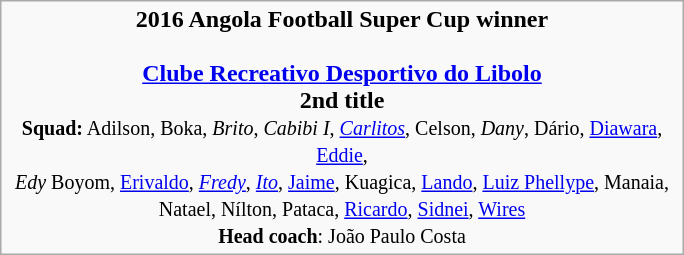<table class="wikitable" width=36% style="text-align:center; margin:auto">
<tr align=center>
<td><strong>2016 Angola Football Super Cup winner</strong><br><br><strong><a href='#'>Clube Recreativo Desportivo do Libolo</a></strong><br><strong>2nd title</strong><br><small><strong>Squad:</strong> Adilson, Boka, <em>Brito</em>, <em>Cabibi I</em>, <em><a href='#'>Carlitos</a></em>, Celson, <em>Dany</em>, Dário, <a href='#'>Diawara</a>, <a href='#'>Eddie</a>,<br><em>Edy</em> Boyom, <a href='#'>Erivaldo</a>, <em><a href='#'>Fredy</a></em>, <em><a href='#'>Ito</a></em>, <a href='#'>Jaime</a>, Kuagica, <a href='#'>Lando</a>, <a href='#'>Luiz Phellype</a>, Manaia, Natael, Nílton, Pataca, <a href='#'>Ricardo</a>, <a href='#'>Sidnei</a>, <a href='#'>Wires</a> <br><strong>Head coach</strong>: João Paulo Costa</small></td>
</tr>
</table>
